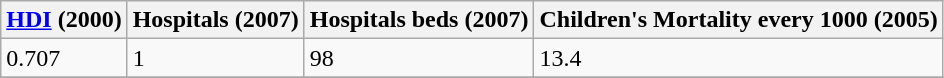<table class="wikitable" border="1">
<tr>
<th><a href='#'>HDI</a> (2000)</th>
<th>Hospitals (2007)</th>
<th>Hospitals beds (2007)</th>
<th>Children's Mortality every 1000 (2005)</th>
</tr>
<tr>
<td>0.707</td>
<td>1</td>
<td>98</td>
<td>13.4</td>
</tr>
<tr>
</tr>
</table>
